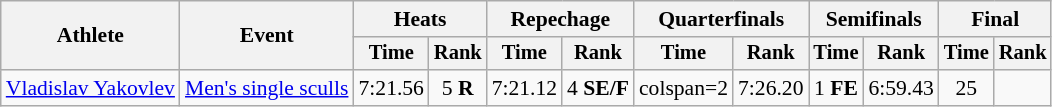<table class=wikitable style=font-size:90%;text-align:center>
<tr>
<th rowspan=2>Athlete</th>
<th rowspan=2>Event</th>
<th colspan=2>Heats</th>
<th colspan=2>Repechage</th>
<th colspan=2>Quarterfinals</th>
<th colspan=2>Semifinals</th>
<th colspan=2>Final</th>
</tr>
<tr style=font-size:95%>
<th>Time</th>
<th>Rank</th>
<th>Time</th>
<th>Rank</th>
<th>Time</th>
<th>Rank</th>
<th>Time</th>
<th>Rank</th>
<th>Time</th>
<th>Rank</th>
</tr>
<tr>
<td align=left><a href='#'>Vladislav Yakovlev</a></td>
<td align=left><a href='#'>Men's single sculls</a></td>
<td>7:21.56</td>
<td>5 <strong>R</strong></td>
<td>7:21.12</td>
<td>4 <strong>SE/F</strong></td>
<td>colspan=2 </td>
<td>7:26.20</td>
<td>1 <strong>FE</strong></td>
<td>6:59.43</td>
<td>25</td>
</tr>
</table>
